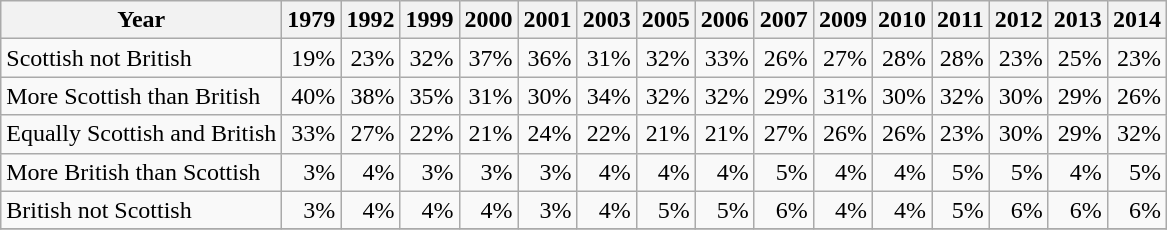<table class="wikitable" style="text-align:right">
<tr>
<th>Year</th>
<th>1979 </th>
<th>1992</th>
<th>1999</th>
<th>2000</th>
<th>2001</th>
<th>2003</th>
<th>2005</th>
<th>2006</th>
<th>2007</th>
<th>2009</th>
<th>2010</th>
<th>2011</th>
<th>2012</th>
<th>2013</th>
<th>2014</th>
</tr>
<tr>
<td style="text-align:left">Scottish not British</td>
<td>19%</td>
<td>23%</td>
<td>32%</td>
<td>37%</td>
<td>36%</td>
<td>31%</td>
<td>32%</td>
<td>33%</td>
<td>26%</td>
<td>27%</td>
<td>28%</td>
<td>28%</td>
<td>23%</td>
<td>25%</td>
<td>23%</td>
</tr>
<tr>
<td style="text-align:left">More Scottish than British</td>
<td>40%</td>
<td>38%</td>
<td>35%</td>
<td>31%</td>
<td>30%</td>
<td>34%</td>
<td>32%</td>
<td>32%</td>
<td>29%</td>
<td>31%</td>
<td>30%</td>
<td>32%</td>
<td>30%</td>
<td>29%</td>
<td>26%</td>
</tr>
<tr>
<td style="text-align:left">Equally Scottish and British</td>
<td>33%</td>
<td>27%</td>
<td>22%</td>
<td>21%</td>
<td>24%</td>
<td>22%</td>
<td>21%</td>
<td>21%</td>
<td>27%</td>
<td>26%</td>
<td>26%</td>
<td>23%</td>
<td>30%</td>
<td>29%</td>
<td>32%</td>
</tr>
<tr>
<td style="text-align:left">More British than Scottish</td>
<td>3%</td>
<td>4%</td>
<td>3%</td>
<td>3%</td>
<td>3%</td>
<td>4%</td>
<td>4%</td>
<td>4%</td>
<td>5%</td>
<td>4%</td>
<td>4%</td>
<td>5%</td>
<td>5%</td>
<td>4%</td>
<td>5%</td>
</tr>
<tr>
<td style="text-align:left">British not Scottish</td>
<td>3%</td>
<td>4%</td>
<td>4%</td>
<td>4%</td>
<td>3%</td>
<td>4%</td>
<td>5%</td>
<td>5%</td>
<td>6%</td>
<td>4%</td>
<td>4%</td>
<td>5%</td>
<td>6%</td>
<td>6%</td>
<td>6%</td>
</tr>
<tr>
</tr>
</table>
